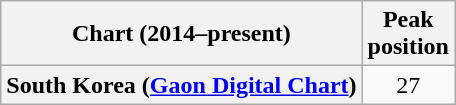<table class="wikitable sortable plainrowheaders">
<tr>
<th scope="col">Chart (2014–present)</th>
<th scope="col">Peak<br>position</th>
</tr>
<tr>
<th scope="row">South Korea (<a href='#'>Gaon Digital Chart</a>)</th>
<td style="text-align:center;">27</td>
</tr>
</table>
